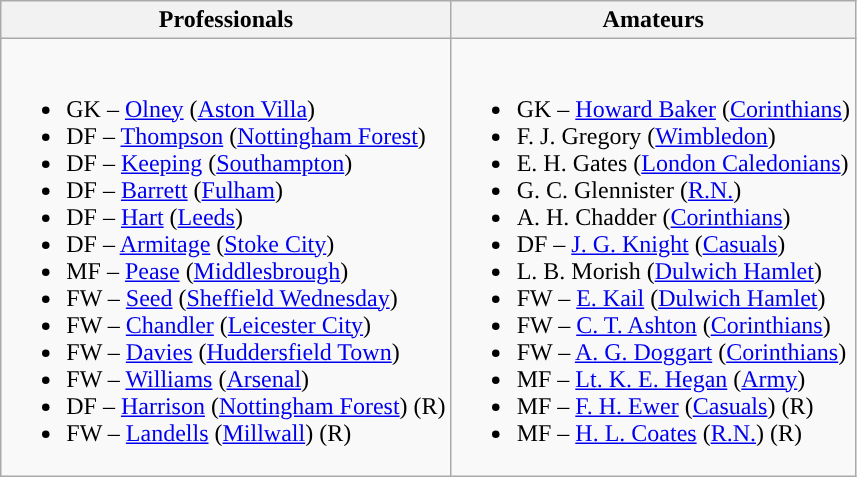<table class="wikitable">
<tr>
<th>Professionals</th>
<th>Amateurs</th>
</tr>
<tr>
<td><br><ul><li>GK – <a href='#'>Olney</a> (<a href='#'>Aston Villa</a>)</li><li>DF – <a href='#'>Thompson</a> (<a href='#'>Nottingham Forest</a>)</li><li>DF – <a href='#'>Keeping</a> (<a href='#'>Southampton</a>)</li><li>DF – <a href='#'>Barrett</a> (<a href='#'>Fulham</a>)</li><li>DF – <a href='#'>Hart</a> (<a href='#'>Leeds</a>)</li><li>DF – <a href='#'>Armitage</a> (<a href='#'>Stoke City</a>)</li><li>MF – <a href='#'>Pease</a> (<a href='#'>Middlesbrough</a>)</li><li>FW – <a href='#'>Seed</a> (<a href='#'>Sheffield Wednesday</a>)</li><li>FW – <a href='#'>Chandler</a> (<a href='#'>Leicester City</a>)</li><li>FW – <a href='#'>Davies</a> (<a href='#'>Huddersfield Town</a>)</li><li>FW – <a href='#'>Williams</a> (<a href='#'>Arsenal</a>)</li><li>DF – <a href='#'>Harrison</a> (<a href='#'>Nottingham Forest</a>) (R)</li><li>FW – <a href='#'>Landells</a> (<a href='#'>Millwall</a>) (R)</li></ul></td>
<td><br><ul><li>GK – <a href='#'>Howard Baker</a> (<a href='#'>Corinthians</a>)</li><li>F. J. Gregory (<a href='#'>Wimbledon</a>)</li><li>E. H. Gates (<a href='#'>London Caledonians</a>)</li><li>G. C. Glennister (<a href='#'>R.N.</a>)</li><li>A. H. Chadder (<a href='#'>Corinthians</a>)</li><li>DF – <a href='#'>J. G. Knight</a> (<a href='#'>Casuals</a>)</li><li>L. B. Morish (<a href='#'>Dulwich Hamlet</a>)</li><li>FW – <a href='#'>E. Kail</a> (<a href='#'>Dulwich Hamlet</a>)</li><li>FW – <a href='#'>C. T. Ashton</a> (<a href='#'>Corinthians</a>)</li><li>FW – <a href='#'>A. G. Doggart</a> (<a href='#'>Corinthians</a>)</li><li>MF – <a href='#'>Lt. K. E. Hegan</a> (<a href='#'>Army</a>)</li><li>MF – <a href='#'>F. H. Ewer</a> (<a href='#'>Casuals</a>) (R)</li><li>MF – <a href='#'>H. L. Coates</a> (<a href='#'>R.N.</a>) (R)</li></ul></td>
</tr>
</table>
